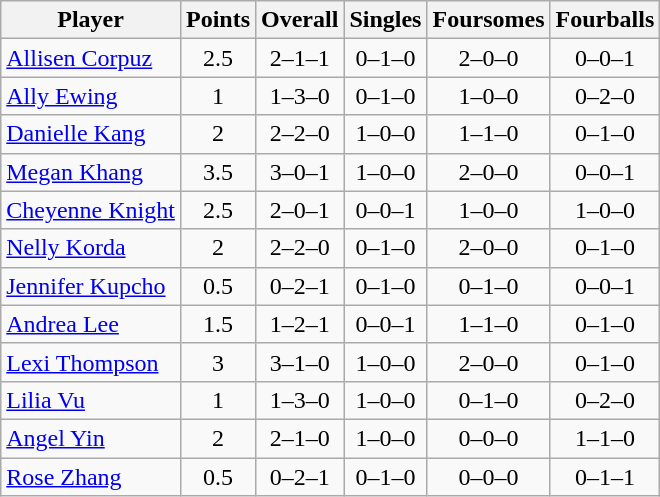<table class="wikitable sortable" style="text-align:center">
<tr>
<th>Player</th>
<th>Points</th>
<th>Overall</th>
<th>Singles</th>
<th>Foursomes</th>
<th>Fourballs</th>
</tr>
<tr>
<td align=left><a href='#'>Allisen Corpuz</a></td>
<td>2.5</td>
<td>2–1–1</td>
<td>0–1–0</td>
<td>2–0–0</td>
<td>0–0–1</td>
</tr>
<tr>
<td align=left><a href='#'>Ally Ewing</a></td>
<td>1</td>
<td>1–3–0</td>
<td>0–1–0</td>
<td>1–0–0</td>
<td>0–2–0</td>
</tr>
<tr>
<td align=left><a href='#'>Danielle Kang</a></td>
<td>2</td>
<td>2–2–0</td>
<td>1–0–0</td>
<td>1–1–0</td>
<td>0–1–0</td>
</tr>
<tr>
<td align=left><a href='#'>Megan Khang</a></td>
<td>3.5</td>
<td>3–0–1</td>
<td>1–0–0</td>
<td>2–0–0</td>
<td>0–0–1</td>
</tr>
<tr>
<td align=left><a href='#'>Cheyenne Knight</a></td>
<td>2.5</td>
<td>2–0–1</td>
<td>0–0–1</td>
<td>1–0–0</td>
<td>1–0–0</td>
</tr>
<tr>
<td align=left><a href='#'>Nelly Korda</a></td>
<td>2</td>
<td>2–2–0</td>
<td>0–1–0</td>
<td>2–0–0</td>
<td>0–1–0</td>
</tr>
<tr>
<td align=left><a href='#'>Jennifer Kupcho</a></td>
<td>0.5</td>
<td>0–2–1</td>
<td>0–1–0</td>
<td>0–1–0</td>
<td>0–0–1</td>
</tr>
<tr>
<td align=left><a href='#'>Andrea Lee</a></td>
<td>1.5</td>
<td>1–2–1</td>
<td>0–0–1</td>
<td>1–1–0</td>
<td>0–1–0</td>
</tr>
<tr>
<td align=left><a href='#'>Lexi Thompson</a></td>
<td>3</td>
<td>3–1–0</td>
<td>1–0–0</td>
<td>2–0–0</td>
<td>0–1–0</td>
</tr>
<tr>
<td align=left><a href='#'>Lilia Vu</a></td>
<td>1</td>
<td>1–3–0</td>
<td>1–0–0</td>
<td>0–1–0</td>
<td>0–2–0</td>
</tr>
<tr>
<td align=left><a href='#'>Angel Yin</a></td>
<td>2</td>
<td>2–1–0</td>
<td>1–0–0</td>
<td>0–0–0</td>
<td>1–1–0</td>
</tr>
<tr>
<td align=left><a href='#'>Rose Zhang</a></td>
<td>0.5</td>
<td>0–2–1</td>
<td>0–1–0</td>
<td>0–0–0</td>
<td>0–1–1</td>
</tr>
</table>
